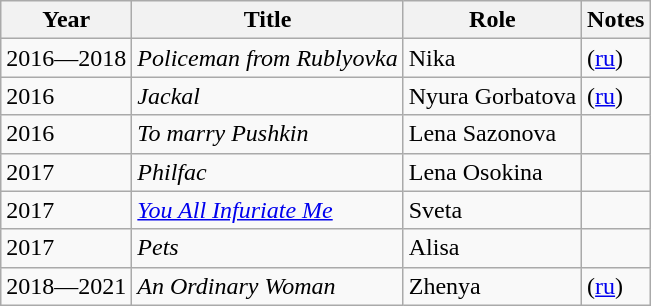<table class="wikitable sortable">
<tr>
<th>Year</th>
<th>Title</th>
<th>Role</th>
<th>Notes</th>
</tr>
<tr>
<td>2016—2018</td>
<td><em>Policeman from Rublyovka</em></td>
<td>Nika</td>
<td>(<a href='#'>ru</a>)</td>
</tr>
<tr>
<td>2016</td>
<td><em>Jackal</em></td>
<td>Nyura Gorbatova</td>
<td>(<a href='#'>ru</a>)</td>
</tr>
<tr>
<td>2016</td>
<td><em>To marry Pushkin</em></td>
<td>Lena Sazonova</td>
<td></td>
</tr>
<tr>
<td>2017</td>
<td><em>Philfac</em></td>
<td>Lena Osokina</td>
<td></td>
</tr>
<tr>
<td>2017</td>
<td><em><a href='#'>You All Infuriate Me</a></em></td>
<td>Sveta</td>
<td></td>
</tr>
<tr>
<td>2017</td>
<td><em>Pets</em></td>
<td>Alisa</td>
<td></td>
</tr>
<tr>
<td>2018—2021</td>
<td><em>An Ordinary Woman</em></td>
<td>Zhenya</td>
<td>(<a href='#'>ru</a>)</td>
</tr>
</table>
